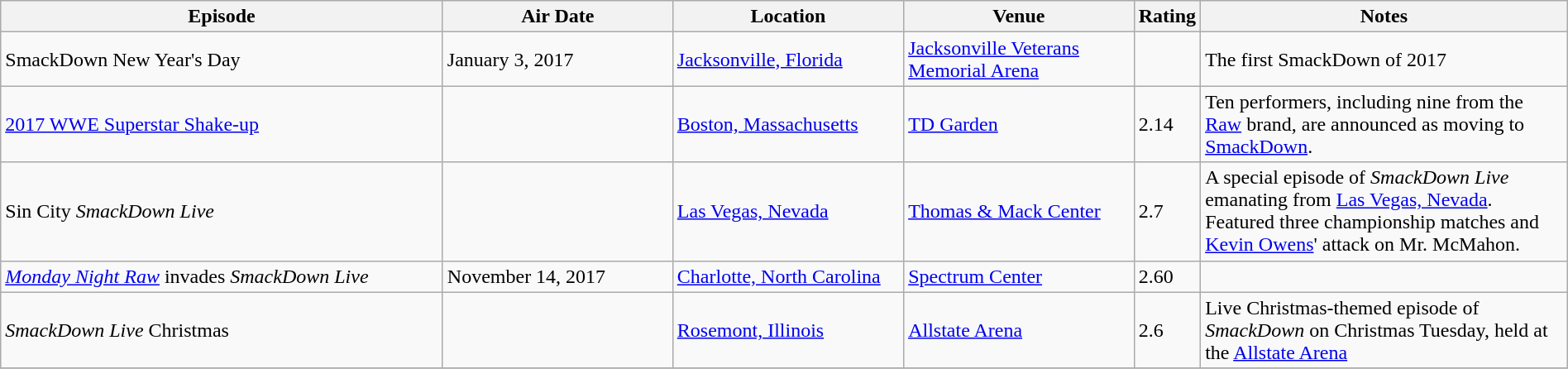<table class="wikitable plainrowheaders sortable" style="width:100%;">
<tr>
<th style="width:29%;">Episode</th>
<th style="width:15%;">Air Date</th>
<th style="width:15%;">Location</th>
<th style="width:15%;">Venue</th>
<th style="width:2%;">Rating</th>
<th style="width:99%;">Notes</th>
</tr>
<tr>
<td>SmackDown New Year's Day</td>
<td>January 3, 2017</td>
<td><a href='#'>Jacksonville, Florida</a></td>
<td><a href='#'>Jacksonville Veterans Memorial Arena</a></td>
<td></td>
<td>The first SmackDown of 2017</td>
</tr>
<tr>
<td><a href='#'>2017 WWE Superstar Shake-up</a></td>
<td></td>
<td><a href='#'>Boston, Massachusetts</a></td>
<td><a href='#'>TD Garden</a></td>
<td>2.14</td>
<td>Ten performers, including nine from the <a href='#'>Raw</a> brand, are announced as moving to <a href='#'>SmackDown</a>.</td>
</tr>
<tr>
<td>Sin City <em>SmackDown Live</em></td>
<td></td>
<td><a href='#'>Las Vegas, Nevada</a></td>
<td><a href='#'>Thomas & Mack Center</a></td>
<td>2.7</td>
<td>A special episode of <em>SmackDown Live</em> emanating from <a href='#'>Las Vegas, Nevada</a>. Featured three championship matches and <a href='#'>Kevin Owens</a>' attack on Mr. McMahon.</td>
</tr>
<tr>
<td><em><a href='#'>Monday Night Raw</a></em> invades <em>SmackDown Live</em></td>
<td>November 14, 2017</td>
<td><a href='#'>Charlotte, North Carolina</a></td>
<td><a href='#'>Spectrum Center</a></td>
<td>2.60</td>
<td></td>
</tr>
<tr>
<td><em>SmackDown Live</em> Christmas</td>
<td></td>
<td><a href='#'>Rosemont, Illinois</a></td>
<td><a href='#'>Allstate Arena</a></td>
<td>2.6</td>
<td>Live Christmas-themed episode of <em>SmackDown</em> on Christmas Tuesday, held at the <a href='#'>Allstate Arena</a></td>
</tr>
<tr>
</tr>
</table>
